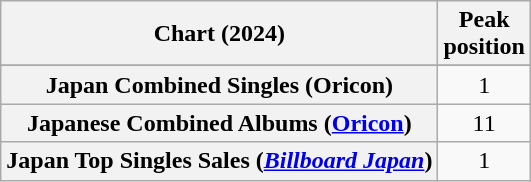<table class="wikitable sortable plainrowheaders" style="text-align:center">
<tr>
<th scope="col">Chart (2024)</th>
<th scope="col">Peak<br>position</th>
</tr>
<tr>
</tr>
<tr>
<th scope="row">Japan Combined Singles (Oricon)</th>
<td>1</td>
</tr>
<tr>
<th scope="row">Japanese Combined Albums (<a href='#'>Oricon</a>)</th>
<td>11</td>
</tr>
<tr>
<th scope="row">Japan Top Singles Sales (<em><a href='#'>Billboard Japan</a></em>)</th>
<td>1</td>
</tr>
</table>
